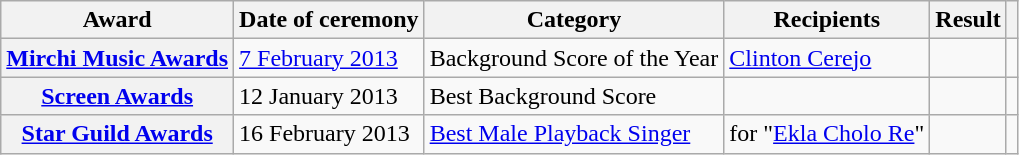<table class="wikitable plainrowheaders sortable">
<tr>
<th scope="col">Award</th>
<th scope="col">Date of ceremony</th>
<th scope="col">Category</th>
<th scope="col">Recipients</th>
<th scope="col">Result</th>
<th scope="col" class="unsortable"></th>
</tr>
<tr>
<th scope="row"><a href='#'>Mirchi Music Awards</a></th>
<td><a href='#'>7 February 2013</a></td>
<td>Background Score of the Year</td>
<td><a href='#'>Clinton Cerejo</a></td>
<td></td>
<td style="text-align:center;"></td>
</tr>
<tr>
<th scope="row"><a href='#'>Screen Awards</a></th>
<td>12 January 2013</td>
<td>Best Background Score</td>
<td></td>
<td></td>
<td style="text-align:center;"><br></td>
</tr>
<tr>
<th scope="row"><a href='#'>Star Guild Awards</a></th>
<td>16 February 2013</td>
<td><a href='#'>Best Male Playback Singer</a></td>
<td> for "<a href='#'>Ekla Cholo Re</a>"</td>
<td></td>
<td style="text-align:center;"><br></td>
</tr>
</table>
